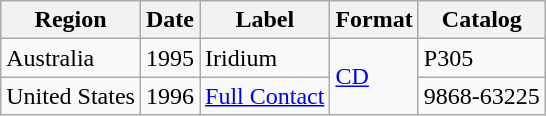<table class="wikitable">
<tr>
<th>Region</th>
<th>Date</th>
<th>Label</th>
<th>Format</th>
<th>Catalog</th>
</tr>
<tr>
<td>Australia</td>
<td>1995</td>
<td>Iridium</td>
<td rowspan="2"><a href='#'>CD</a></td>
<td>P305</td>
</tr>
<tr>
<td>United States</td>
<td>1996</td>
<td><a href='#'>Full Contact</a></td>
<td>9868-63225</td>
</tr>
</table>
